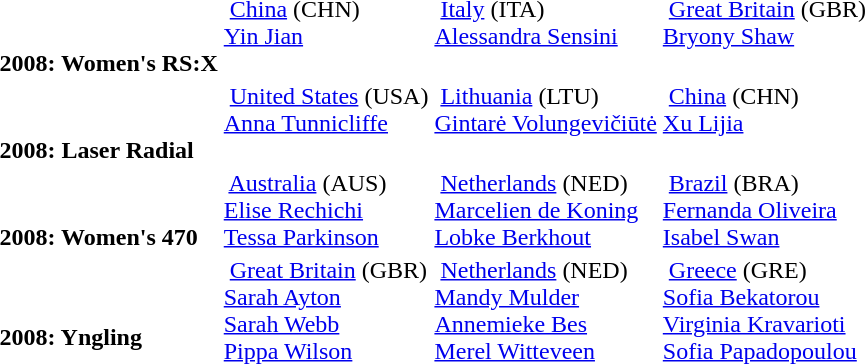<table>
<tr>
<td style="align:center;"><br><br><strong>2008: Women's RS:X</strong> <br></td>
<td style="vertical-align:top;"> <a href='#'>China</a> <span>(CHN)</span><br><a href='#'>Yin Jian</a></td>
<td style="vertical-align:top;"> <a href='#'>Italy</a> <span>(ITA)</span><br><a href='#'>Alessandra Sensini</a></td>
<td style="vertical-align:top;"> <a href='#'>Great Britain</a> <span>(GBR)</span><br><a href='#'>Bryony Shaw</a></td>
</tr>
<tr>
<td style="align:center;"><br><br><strong>2008: Laser Radial</strong> <br></td>
<td style="vertical-align:top;"> <a href='#'>United States</a> <span>(USA)</span><br><a href='#'>Anna Tunnicliffe</a></td>
<td style="vertical-align:top;"> <a href='#'>Lithuania</a> <span>(LTU)</span><br><a href='#'>Gintarė Volungevičiūtė</a></td>
<td style="vertical-align:top;"> <a href='#'>China</a> <span>(CHN)</span><br><a href='#'>Xu Lijia</a></td>
</tr>
<tr>
<td style="align:center;"><br><br><strong>2008: Women's 470</strong> <br></td>
<td style="vertical-align:top;"> <a href='#'>Australia</a> <span>(AUS)</span><br><a href='#'>Elise Rechichi</a><br><a href='#'>Tessa Parkinson</a></td>
<td style="vertical-align:top;"> <a href='#'>Netherlands</a> <span>(NED)</span><br><a href='#'>Marcelien de Koning</a><br><a href='#'>Lobke Berkhout</a></td>
<td style="vertical-align:top;"> <a href='#'>Brazil</a> <span>(BRA)</span><br><a href='#'>Fernanda Oliveira</a><br><a href='#'>Isabel Swan</a></td>
</tr>
<tr>
<td style="align:center;"><br><br><strong>2008: Yngling</strong> <br></td>
<td style="vertical-align:top;"> <a href='#'>Great Britain</a> <span>(GBR)</span><br><a href='#'>Sarah Ayton</a><br><a href='#'>Sarah Webb</a><br><a href='#'>Pippa Wilson</a></td>
<td style="vertical-align:top;"> <a href='#'>Netherlands</a> <span>(NED)</span><br><a href='#'>Mandy Mulder</a><br><a href='#'>Annemieke Bes</a><br><a href='#'>Merel Witteveen</a></td>
<td style="vertical-align:top;"> <a href='#'>Greece</a> <span>(GRE)</span><br><a href='#'>Sofia Bekatorou</a><br><a href='#'>Virginia Kravarioti</a><br><a href='#'>Sofia Papadopoulou</a></td>
</tr>
</table>
